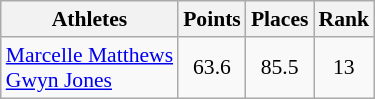<table class="wikitable" border="1" style="font-size:90%">
<tr>
<th>Athletes</th>
<th>Points</th>
<th>Places</th>
<th>Rank</th>
</tr>
<tr align=center>
<td align=left><a href='#'>Marcelle Matthews</a><br><a href='#'>Gwyn Jones</a></td>
<td>63.6</td>
<td>85.5</td>
<td>13</td>
</tr>
</table>
